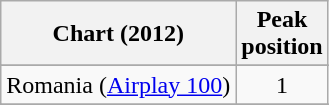<table class="wikitable sortable">
<tr>
<th align="left">Chart (2012)</th>
<th align="left">Peak<br>position</th>
</tr>
<tr>
</tr>
<tr>
</tr>
<tr>
</tr>
<tr>
</tr>
<tr>
<td>Romania (<a href='#'>Airplay 100</a>)</td>
<td style="text-align:center;">1</td>
</tr>
<tr>
</tr>
<tr>
</tr>
<tr>
</tr>
<tr>
</tr>
</table>
